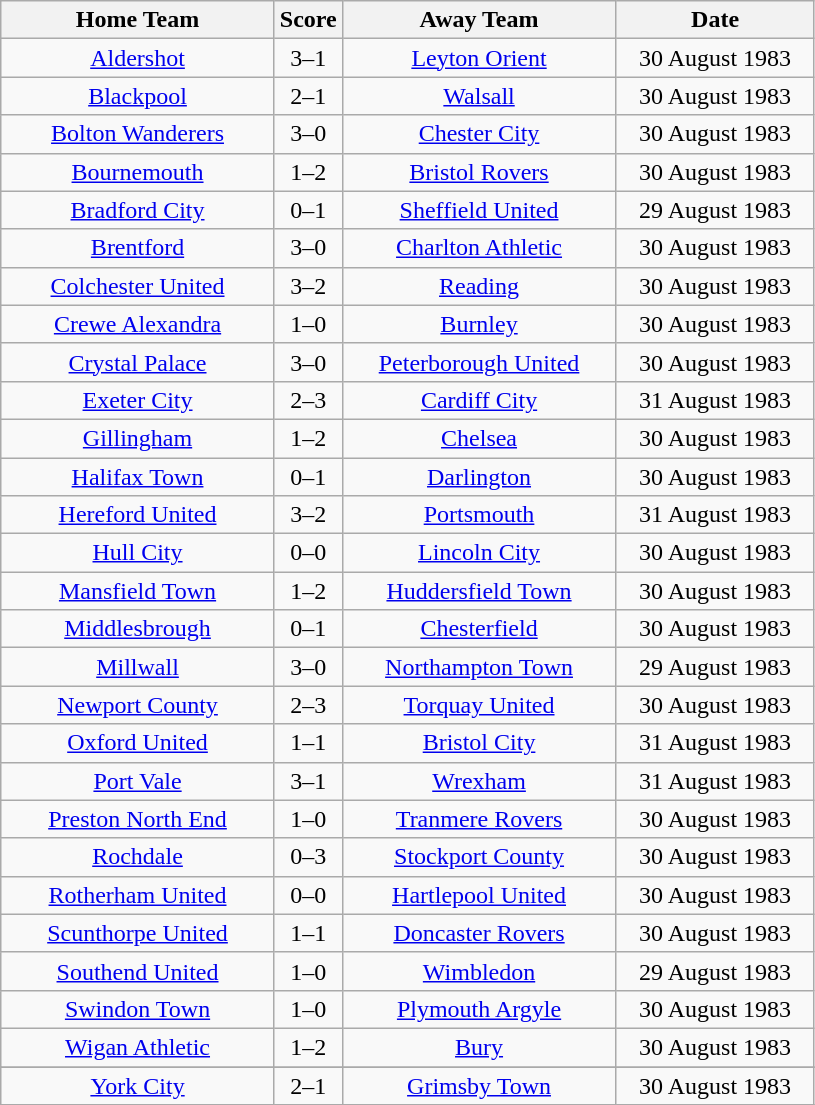<table class="wikitable" style="text-align:center;">
<tr>
<th width=175>Home Team</th>
<th width=20>Score</th>
<th width=175>Away Team</th>
<th width=125>Date</th>
</tr>
<tr>
<td><a href='#'>Aldershot</a></td>
<td>3–1</td>
<td><a href='#'>Leyton Orient</a></td>
<td>30 August 1983</td>
</tr>
<tr>
<td><a href='#'>Blackpool</a></td>
<td>2–1</td>
<td><a href='#'>Walsall</a></td>
<td>30 August 1983</td>
</tr>
<tr>
<td><a href='#'>Bolton Wanderers</a></td>
<td>3–0</td>
<td><a href='#'>Chester City</a></td>
<td>30 August 1983</td>
</tr>
<tr>
<td><a href='#'>Bournemouth</a></td>
<td>1–2</td>
<td><a href='#'>Bristol Rovers</a></td>
<td>30 August 1983</td>
</tr>
<tr>
<td><a href='#'>Bradford City</a></td>
<td>0–1</td>
<td><a href='#'>Sheffield United</a></td>
<td>29 August 1983</td>
</tr>
<tr>
<td><a href='#'>Brentford</a></td>
<td>3–0</td>
<td><a href='#'>Charlton Athletic</a></td>
<td>30 August 1983</td>
</tr>
<tr>
<td><a href='#'>Colchester United</a></td>
<td>3–2</td>
<td><a href='#'>Reading</a></td>
<td>30 August 1983</td>
</tr>
<tr>
<td><a href='#'>Crewe Alexandra</a></td>
<td>1–0</td>
<td><a href='#'>Burnley</a></td>
<td>30 August 1983</td>
</tr>
<tr>
<td><a href='#'>Crystal Palace</a></td>
<td>3–0</td>
<td><a href='#'>Peterborough United</a></td>
<td>30 August 1983</td>
</tr>
<tr>
<td><a href='#'>Exeter City</a></td>
<td>2–3</td>
<td><a href='#'>Cardiff City</a></td>
<td>31 August 1983</td>
</tr>
<tr>
<td><a href='#'>Gillingham</a></td>
<td>1–2</td>
<td><a href='#'>Chelsea</a></td>
<td>30 August 1983</td>
</tr>
<tr>
<td><a href='#'>Halifax Town</a></td>
<td>0–1</td>
<td><a href='#'>Darlington</a></td>
<td>30 August 1983</td>
</tr>
<tr>
<td><a href='#'>Hereford United</a></td>
<td>3–2</td>
<td><a href='#'>Portsmouth</a></td>
<td>31 August 1983</td>
</tr>
<tr>
<td><a href='#'>Hull City</a></td>
<td>0–0</td>
<td><a href='#'>Lincoln City</a></td>
<td>30 August 1983</td>
</tr>
<tr>
<td><a href='#'>Mansfield Town</a></td>
<td>1–2</td>
<td><a href='#'>Huddersfield Town</a></td>
<td>30 August 1983</td>
</tr>
<tr>
<td><a href='#'>Middlesbrough</a></td>
<td>0–1</td>
<td><a href='#'>Chesterfield</a></td>
<td>30 August 1983</td>
</tr>
<tr>
<td><a href='#'>Millwall</a></td>
<td>3–0</td>
<td><a href='#'>Northampton Town</a></td>
<td>29 August 1983</td>
</tr>
<tr>
<td><a href='#'>Newport County</a></td>
<td>2–3</td>
<td><a href='#'>Torquay United</a></td>
<td>30 August 1983</td>
</tr>
<tr>
<td><a href='#'>Oxford United</a></td>
<td>1–1</td>
<td><a href='#'>Bristol City</a></td>
<td>31 August 1983</td>
</tr>
<tr>
<td><a href='#'>Port Vale</a></td>
<td>3–1</td>
<td><a href='#'>Wrexham</a></td>
<td>31 August 1983</td>
</tr>
<tr>
<td><a href='#'>Preston North End</a></td>
<td>1–0</td>
<td><a href='#'>Tranmere Rovers</a></td>
<td>30 August 1983</td>
</tr>
<tr>
<td><a href='#'>Rochdale</a></td>
<td>0–3</td>
<td><a href='#'>Stockport County</a></td>
<td>30 August 1983</td>
</tr>
<tr>
<td><a href='#'>Rotherham United</a></td>
<td>0–0</td>
<td><a href='#'>Hartlepool United</a></td>
<td>30 August 1983</td>
</tr>
<tr>
<td><a href='#'>Scunthorpe United</a></td>
<td>1–1</td>
<td><a href='#'>Doncaster Rovers</a></td>
<td>30 August 1983</td>
</tr>
<tr>
<td><a href='#'>Southend United</a></td>
<td>1–0</td>
<td><a href='#'>Wimbledon</a></td>
<td>29 August 1983</td>
</tr>
<tr>
<td><a href='#'>Swindon Town</a></td>
<td>1–0</td>
<td><a href='#'>Plymouth Argyle</a></td>
<td>30 August 1983</td>
</tr>
<tr>
<td><a href='#'>Wigan Athletic</a></td>
<td>1–2</td>
<td><a href='#'>Bury</a></td>
<td>30 August 1983</td>
</tr>
<tr>
</tr>
<tr>
<td><a href='#'>York City</a></td>
<td>2–1</td>
<td><a href='#'>Grimsby Town</a></td>
<td>30 August 1983</td>
</tr>
<tr>
</tr>
</table>
